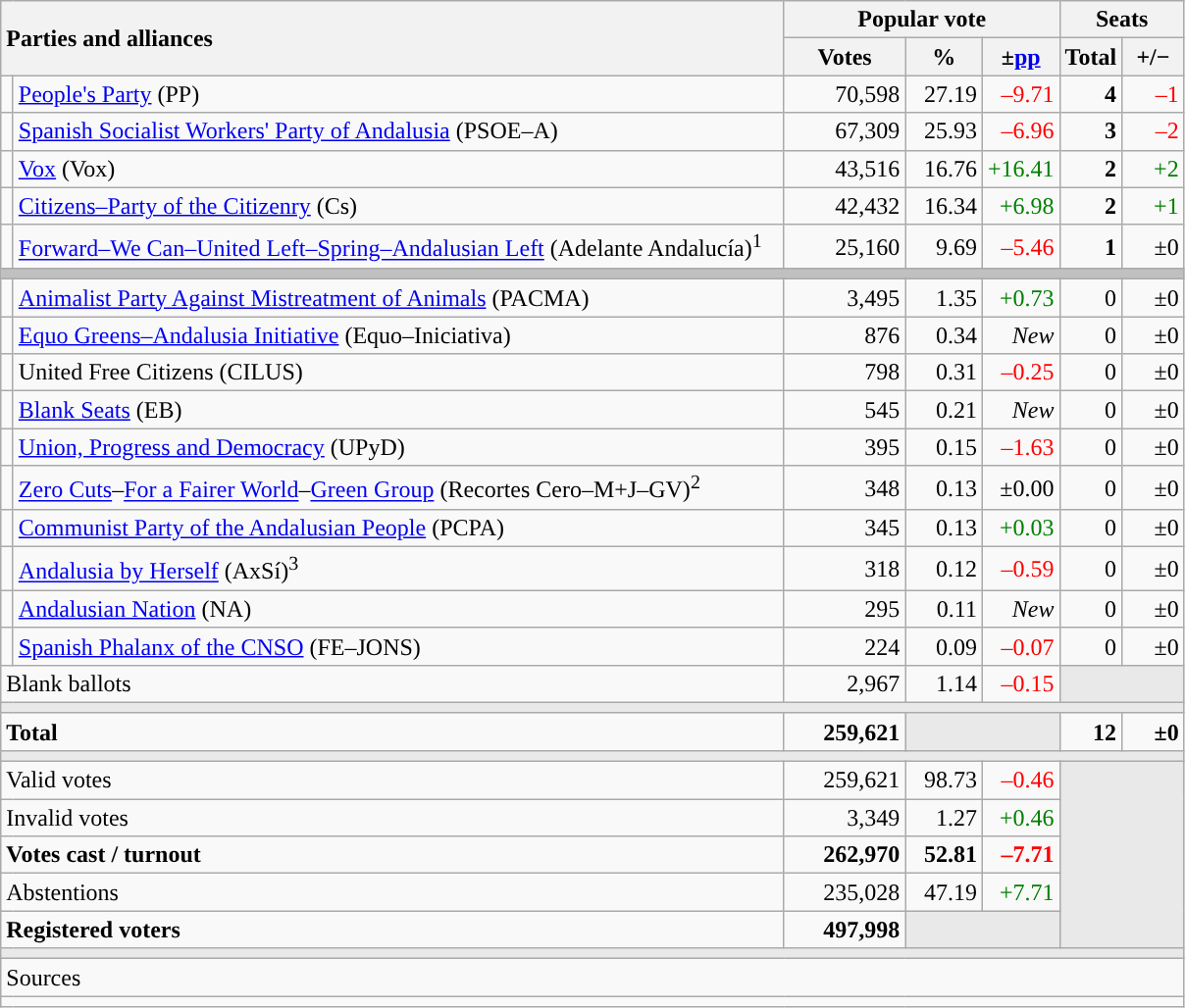<table class="wikitable" style="text-align:right;">
<tr>
<th style="text-align:left;" rowspan="2" colspan="2" width="525">Parties and alliances</th>
<th colspan="3">Popular vote</th>
<th colspan="2">Seats</th>
</tr>
<tr>
<th width="75">Votes</th>
<th width="45">%</th>
<th width="45">±<a href='#'>pp</a></th>
<th width="35">Total</th>
<th width="35">+/−</th>
</tr>
<tr>
<td width="1" style="color:inherit;background:"></td>
<td align="left"><a href='#'>People's Party</a> (PP)</td>
<td>70,598</td>
<td>27.19</td>
<td style="color:red;">–9.71</td>
<td><strong>4</strong></td>
<td style="color:red;">–1</td>
</tr>
<tr>
<td style="color:inherit;background:"></td>
<td align="left"><a href='#'>Spanish Socialist Workers' Party of Andalusia</a> (PSOE–A)</td>
<td>67,309</td>
<td>25.93</td>
<td style="color:red;">–6.96</td>
<td><strong>3</strong></td>
<td style="color:red;">–2</td>
</tr>
<tr>
<td style="color:inherit;background:"></td>
<td align="left"><a href='#'>Vox</a> (Vox)</td>
<td>43,516</td>
<td>16.76</td>
<td style="color:green;">+16.41</td>
<td><strong>2</strong></td>
<td style="color:green;">+2</td>
</tr>
<tr>
<td style="color:inherit;background:"></td>
<td align="left"><a href='#'>Citizens–Party of the Citizenry</a> (Cs)</td>
<td>42,432</td>
<td>16.34</td>
<td style="color:green;">+6.98</td>
<td><strong>2</strong></td>
<td style="color:green;">+1</td>
</tr>
<tr>
<td style="color:inherit;background:"></td>
<td align="left"><a href='#'>Forward–We Can–United Left–Spring–Andalusian Left</a> (Adelante Andalucía)<sup>1</sup></td>
<td>25,160</td>
<td>9.69</td>
<td style="color:red;">–5.46</td>
<td><strong>1</strong></td>
<td>±0</td>
</tr>
<tr>
<td colspan="7" bgcolor="#C0C0C0"></td>
</tr>
<tr>
<td style="color:inherit;background:"></td>
<td align="left"><a href='#'>Animalist Party Against Mistreatment of Animals</a> (PACMA)</td>
<td>3,495</td>
<td>1.35</td>
<td style="color:green;">+0.73</td>
<td>0</td>
<td>±0</td>
</tr>
<tr>
<td style="color:inherit;background:"></td>
<td align="left"><a href='#'>Equo Greens–Andalusia Initiative</a> (Equo–Iniciativa)</td>
<td>876</td>
<td>0.34</td>
<td><em>New</em></td>
<td>0</td>
<td>±0</td>
</tr>
<tr>
<td style="color:inherit;background:"></td>
<td align="left">United Free Citizens (CILUS)</td>
<td>798</td>
<td>0.31</td>
<td style="color:red;">–0.25</td>
<td>0</td>
<td>±0</td>
</tr>
<tr>
<td style="color:inherit;background:"></td>
<td align="left"><a href='#'>Blank Seats</a> (EB)</td>
<td>545</td>
<td>0.21</td>
<td><em>New</em></td>
<td>0</td>
<td>±0</td>
</tr>
<tr>
<td style="color:inherit;background:"></td>
<td align="left"><a href='#'>Union, Progress and Democracy</a> (UPyD)</td>
<td>395</td>
<td>0.15</td>
<td style="color:red;">–1.63</td>
<td>0</td>
<td>±0</td>
</tr>
<tr>
<td style="color:inherit;background:"></td>
<td align="left"><a href='#'>Zero Cuts</a>–<a href='#'>For a Fairer World</a>–<a href='#'>Green Group</a> (Recortes Cero–M+J–GV)<sup>2</sup></td>
<td>348</td>
<td>0.13</td>
<td>±0.00</td>
<td>0</td>
<td>±0</td>
</tr>
<tr>
<td style="color:inherit;background:"></td>
<td align="left"><a href='#'>Communist Party of the Andalusian People</a> (PCPA)</td>
<td>345</td>
<td>0.13</td>
<td style="color:green;">+0.03</td>
<td>0</td>
<td>±0</td>
</tr>
<tr>
<td style="color:inherit;background:"></td>
<td align="left"><a href='#'>Andalusia by Herself</a> (AxSí)<sup>3</sup></td>
<td>318</td>
<td>0.12</td>
<td style="color:red;">–0.59</td>
<td>0</td>
<td>±0</td>
</tr>
<tr>
<td style="color:inherit;background:"></td>
<td align="left"><a href='#'>Andalusian Nation</a> (NA)</td>
<td>295</td>
<td>0.11</td>
<td><em>New</em></td>
<td>0</td>
<td>±0</td>
</tr>
<tr>
<td style="color:inherit;background:"></td>
<td align="left"><a href='#'>Spanish Phalanx of the CNSO</a> (FE–JONS)</td>
<td>224</td>
<td>0.09</td>
<td style="color:red;">–0.07</td>
<td>0</td>
<td>±0</td>
</tr>
<tr>
<td align="left" colspan="2">Blank ballots</td>
<td>2,967</td>
<td>1.14</td>
<td style="color:red;">–0.15</td>
<td bgcolor="#E9E9E9" colspan="2"></td>
</tr>
<tr>
<td colspan="7" bgcolor="#E9E9E9"></td>
</tr>
<tr style="font-weight:bold;">
<td align="left" colspan="2">Total</td>
<td>259,621</td>
<td bgcolor="#E9E9E9" colspan="2"></td>
<td>12</td>
<td>±0</td>
</tr>
<tr>
<td colspan="7" bgcolor="#E9E9E9"></td>
</tr>
<tr>
<td align="left" colspan="2">Valid votes</td>
<td>259,621</td>
<td>98.73</td>
<td style="color:red;">–0.46</td>
<td bgcolor="#E9E9E9" colspan="2" rowspan="5"></td>
</tr>
<tr>
<td align="left" colspan="2">Invalid votes</td>
<td>3,349</td>
<td>1.27</td>
<td style="color:green;">+0.46</td>
</tr>
<tr style="font-weight:bold;">
<td align="left" colspan="2">Votes cast / turnout</td>
<td>262,970</td>
<td>52.81</td>
<td style="color:red;">–7.71</td>
</tr>
<tr>
<td align="left" colspan="2">Abstentions</td>
<td>235,028</td>
<td>47.19</td>
<td style="color:green;">+7.71</td>
</tr>
<tr style="font-weight:bold;">
<td align="left" colspan="2">Registered voters</td>
<td>497,998</td>
<td bgcolor="#E9E9E9" colspan="2"></td>
</tr>
<tr>
<td colspan="7" bgcolor="#E9E9E9"></td>
</tr>
<tr>
<td align="left" colspan="7">Sources</td>
</tr>
<tr>
<td colspan="7" style="text-align:left; max-width:790px;"></td>
</tr>
</table>
